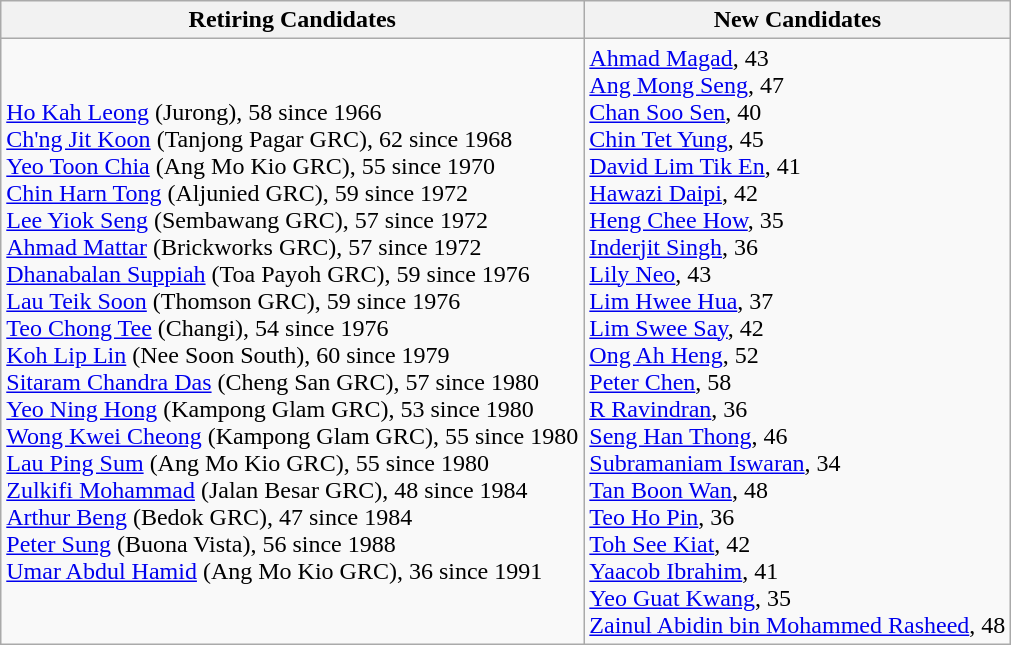<table class=wikitable style=text-align:left>
<tr>
<th>Retiring Candidates</th>
<th>New Candidates</th>
</tr>
<tr>
<td><a href='#'>Ho Kah Leong</a> (Jurong), 58 since 1966<br><a href='#'>Ch'ng Jit Koon</a> (Tanjong Pagar GRC), 62 since 1968<br><a href='#'>Yeo Toon Chia</a> (Ang Mo Kio GRC), 55 since 1970<br><a href='#'>Chin Harn Tong</a> (Aljunied GRC), 59 since 1972<br><a href='#'>Lee Yiok Seng</a> (Sembawang GRC), 57 since 1972<br><a href='#'>Ahmad Mattar</a> (Brickworks GRC), 57 since 1972<br><a href='#'>Dhanabalan Suppiah</a> (Toa Payoh GRC), 59 since 1976<br><a href='#'>Lau Teik Soon</a> (Thomson GRC), 59 since 1976<br><a href='#'>Teo Chong Tee</a> (Changi), 54 since 1976<br><a href='#'>Koh Lip Lin</a> (Nee Soon South), 60 since 1979<br><a href='#'>Sitaram Chandra Das</a> (Cheng San GRC), 57 since 1980<br><a href='#'>Yeo Ning Hong</a> (Kampong Glam GRC), 53 since 1980<br><a href='#'>Wong Kwei Cheong</a> (Kampong Glam GRC), 55 since 1980<br><a href='#'>Lau Ping Sum</a> (Ang Mo Kio GRC), 55 since 1980<br><a href='#'>Zulkifi Mohammad</a> (Jalan Besar GRC), 48 since 1984<br><a href='#'>Arthur Beng</a> (Bedok GRC), 47 since 1984<br><a href='#'>Peter Sung</a> (Buona Vista), 56 since 1988<br><a href='#'>Umar Abdul Hamid</a> (Ang Mo Kio GRC), 36 since 1991</td>
<td><a href='#'>Ahmad Magad</a>, 43<br><a href='#'>Ang Mong Seng</a>, 47<br><a href='#'>Chan Soo Sen</a>, 40<br><a href='#'>Chin Tet Yung</a>, 45<br><a href='#'>David Lim Tik En</a>, 41<br><a href='#'>Hawazi Daipi</a>, 42<br><a href='#'>Heng Chee How</a>, 35<br><a href='#'>Inderjit Singh</a>, 36<br><a href='#'>Lily Neo</a>, 43<br><a href='#'>Lim Hwee Hua</a>, 37<br><a href='#'>Lim Swee Say</a>, 42<br><a href='#'>Ong Ah Heng</a>, 52<br><a href='#'>Peter Chen</a>, 58<br><a href='#'>R Ravindran</a>, 36<br><a href='#'>Seng Han Thong</a>, 46<br><a href='#'>Subramaniam Iswaran</a>, 34<br><a href='#'>Tan Boon Wan</a>, 48<br><a href='#'>Teo Ho Pin</a>, 36<br><a href='#'>Toh See Kiat</a>, 42<br><a href='#'>Yaacob Ibrahim</a>, 41<br><a href='#'>Yeo Guat Kwang</a>, 35<br><a href='#'>Zainul Abidin bin Mohammed Rasheed</a>, 48</td>
</tr>
</table>
